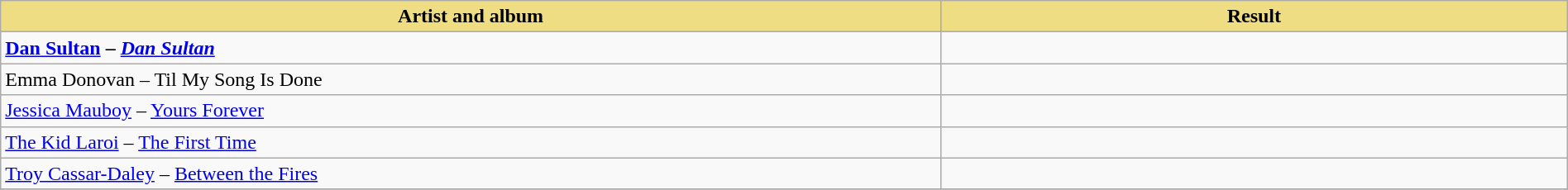<table class="wikitable" width=100%>
<tr>
<th style="width:15%;background:#EEDD82;">Artist and album</th>
<th style="width:10%;background:#EEDD82;">Result</th>
</tr>
<tr>
<td><strong><a href='#'>Dan Sultan</a> – <em><a href='#'>Dan Sultan</a><strong><em></td>
<td></td>
</tr>
<tr>
<td>Emma Donovan – </em>Til My Song Is Done<em></td>
<td></td>
</tr>
<tr>
<td><a href='#'>Jessica Mauboy</a> – </em><a href='#'>Yours Forever</a><em></td>
<td></td>
</tr>
<tr>
<td><a href='#'>The Kid Laroi</a> – </em><a href='#'>The First Time</a><em></td>
<td></td>
</tr>
<tr>
<td><a href='#'>Troy Cassar-Daley</a> – </em><a href='#'>Between the Fires</a><em></td>
<td></td>
</tr>
<tr>
</tr>
</table>
